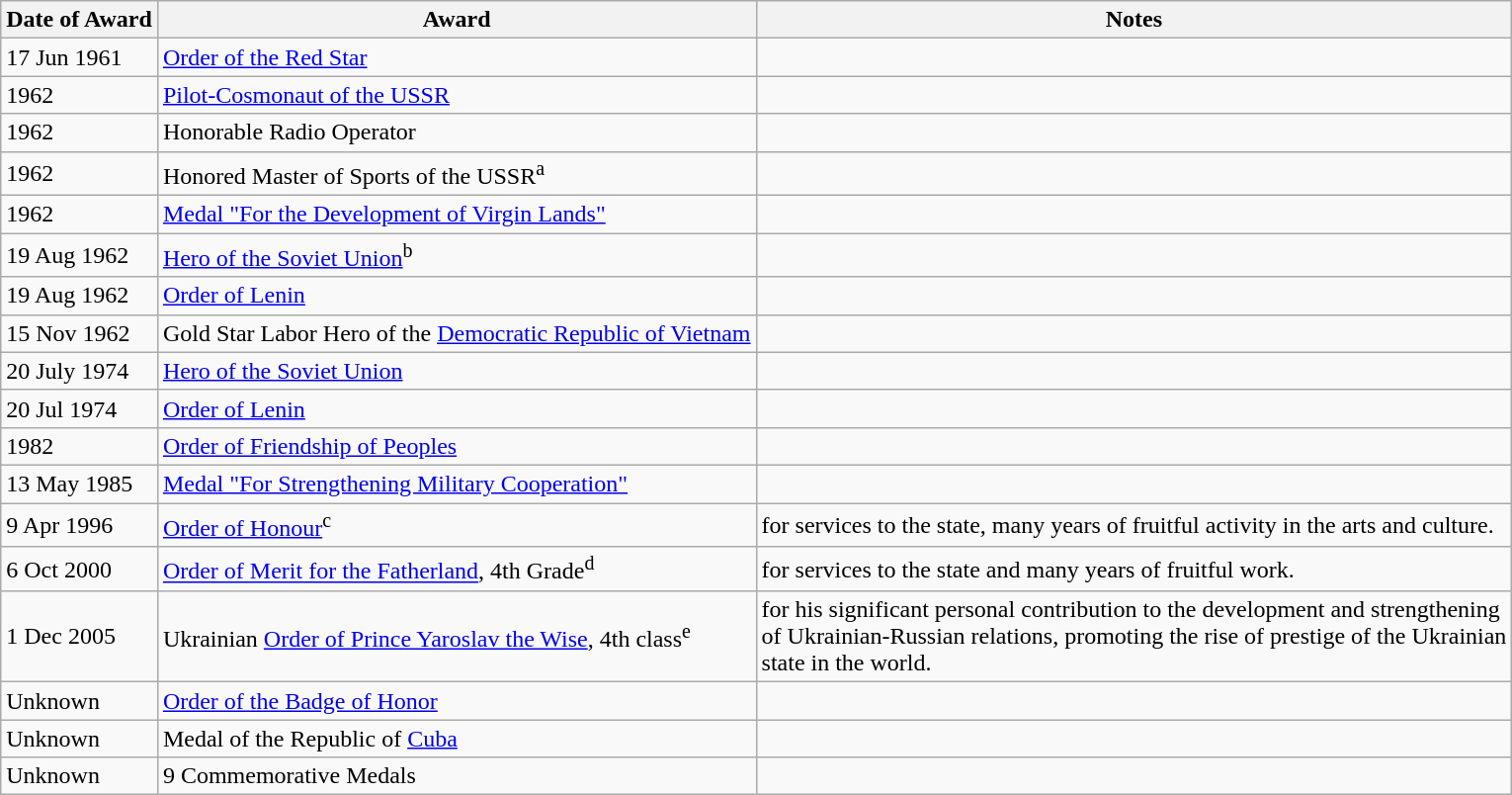<table class="wikitable">
<tr>
<th>Date of Award</th>
<th>Award</th>
<th>Notes</th>
</tr>
<tr>
<td>17 Jun 1961</td>
<td><a href='#'>Order of the Red Star</a></td>
<td></td>
</tr>
<tr>
<td>1962</td>
<td><a href='#'>Pilot-Cosmonaut of the USSR</a></td>
<td></td>
</tr>
<tr>
<td>1962</td>
<td>Honorable Radio Operator</td>
<td></td>
</tr>
<tr>
<td>1962</td>
<td>Honored Master of Sports of the USSR<sup>a</sup></td>
<td></td>
</tr>
<tr>
<td>1962</td>
<td><a href='#'>Medal "For the Development of Virgin Lands"</a></td>
</tr>
<tr>
<td>19 Aug 1962</td>
<td><a href='#'>Hero of the Soviet Union</a><sup>b</sup></td>
<td></td>
</tr>
<tr>
<td>19 Aug 1962</td>
<td><a href='#'>Order of Lenin</a></td>
<td></td>
</tr>
<tr>
<td>15 Nov 1962</td>
<td>Gold Star Labor Hero of the <a href='#'>Democratic Republic of Vietnam</a></td>
<td></td>
</tr>
<tr>
<td>20 July 1974</td>
<td><a href='#'>Hero of the Soviet Union</a></td>
<td></td>
</tr>
<tr>
<td>20 Jul 1974</td>
<td><a href='#'>Order of Lenin</a></td>
<td></td>
</tr>
<tr>
<td>1982</td>
<td><a href='#'>Order of Friendship of Peoples</a></td>
<td></td>
</tr>
<tr>
<td>13 May 1985</td>
<td><a href='#'>Medal "For Strengthening Military Cooperation"</a></td>
<td></td>
</tr>
<tr>
<td>9 Apr 1996</td>
<td><a href='#'>Order of Honour</a><sup>c</sup></td>
<td>for services to the state, many years of fruitful activity in the arts and culture.</td>
</tr>
<tr>
<td>6 Oct 2000</td>
<td><a href='#'>Order of Merit for the Fatherland</a>, 4th Grade<sup>d</sup></td>
<td>for services to the state and many years of fruitful work.</td>
</tr>
<tr>
<td>1 Dec 2005</td>
<td>Ukrainian <a href='#'>Order of Prince Yaroslav the Wise</a>, 4th class<sup>e</sup></td>
<td>for his significant personal contribution to the development and strengthening <br>of Ukrainian-Russian relations, promoting the rise of prestige of the Ukrainian <br>state in the world.</td>
</tr>
<tr>
<td>Unknown</td>
<td><a href='#'>Order of the Badge of Honor</a></td>
<td></td>
</tr>
<tr>
<td>Unknown</td>
<td>Medal of the Republic of <a href='#'>Cuba</a></td>
<td></td>
</tr>
<tr>
<td>Unknown</td>
<td>9 Commemorative Medals</td>
<td></td>
</tr>
</table>
